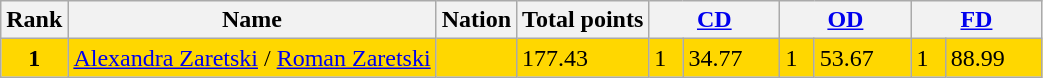<table class="wikitable">
<tr>
<th>Rank</th>
<th>Name</th>
<th>Nation</th>
<th>Total points</th>
<th colspan="2" width="80px"><a href='#'>CD</a></th>
<th colspan="2" width="80px"><a href='#'>OD</a></th>
<th colspan="2" width="80px"><a href='#'>FD</a></th>
</tr>
<tr bgcolor="gold">
<td align="center"><strong>1</strong></td>
<td><a href='#'>Alexandra Zaretski</a> / <a href='#'>Roman Zaretski</a></td>
<td></td>
<td>177.43</td>
<td>1</td>
<td>34.77</td>
<td>1</td>
<td>53.67</td>
<td>1</td>
<td>88.99</td>
</tr>
</table>
